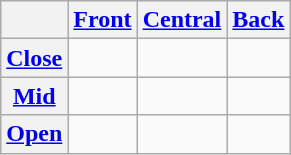<table class="wikitable" style="text-align:center">
<tr>
<th></th>
<th><a href='#'>Front</a></th>
<th><a href='#'>Central</a></th>
<th><a href='#'>Back</a></th>
</tr>
<tr>
<th><a href='#'>Close</a></th>
<td>   </td>
<td></td>
<td>   </td>
</tr>
<tr>
<th><a href='#'>Mid</a></th>
<td>         </td>
<td></td>
<td>          </td>
</tr>
<tr>
<th><a href='#'>Open</a></th>
<td></td>
<td>   </td>
<td></td>
</tr>
</table>
